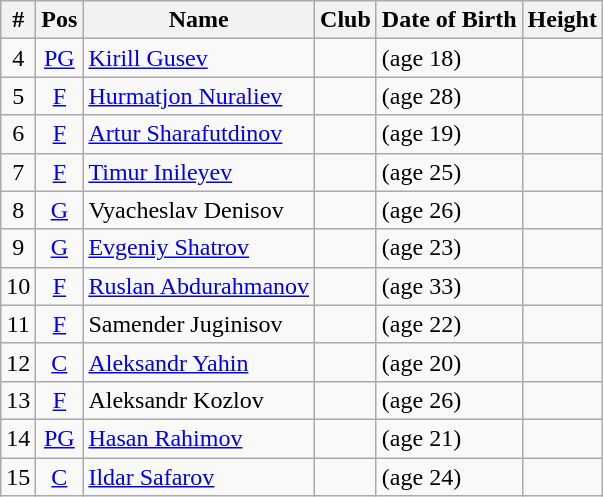<table class="wikitable" style="text-align:center;">
<tr>
<th>#</th>
<th>Pos</th>
<th>Name</th>
<th>Club</th>
<th>Date of Birth</th>
<th>Height</th>
</tr>
<tr>
<td>4</td>
<td><a href='#'>PG</a></td>
<td align=left><a href='#'>Kirill Gusev</a></td>
<td align=left></td>
<td align=left> (age 18)</td>
<td></td>
</tr>
<tr>
<td>5</td>
<td><a href='#'>F</a></td>
<td align=left><a href='#'>Hurmatjon Nuraliev</a></td>
<td align=left></td>
<td align=left> (age 28)</td>
<td></td>
</tr>
<tr>
<td>6</td>
<td><a href='#'>F</a></td>
<td align=left><a href='#'>Artur Sharafutdinov</a></td>
<td align=left></td>
<td align=left> (age 19)</td>
<td></td>
</tr>
<tr>
<td>7</td>
<td><a href='#'>F</a></td>
<td align=left><a href='#'>Timur Inileyev</a></td>
<td align=left></td>
<td align=left> (age 25)</td>
<td></td>
</tr>
<tr>
<td>8</td>
<td><a href='#'>G</a></td>
<td align=left>Vyacheslav Denisov</td>
<td align=left></td>
<td align=left> (age 26)</td>
<td></td>
</tr>
<tr>
<td>9</td>
<td><a href='#'>G</a></td>
<td align=left><a href='#'>Evgeniy Shatrov</a></td>
<td align=left></td>
<td align=left> (age 23)</td>
<td></td>
</tr>
<tr>
<td>10</td>
<td><a href='#'>F</a></td>
<td align=left><a href='#'>Ruslan Abdurahmanov</a></td>
<td align=left></td>
<td align=left> (age 33)</td>
<td></td>
</tr>
<tr>
<td>11</td>
<td><a href='#'>F</a></td>
<td align=left>Samender Juginisov</td>
<td align=left></td>
<td align=left> (age 22)</td>
<td></td>
</tr>
<tr>
<td>12</td>
<td><a href='#'>C</a></td>
<td align=left><a href='#'>Aleksandr Yahin</a></td>
<td align=left></td>
<td align=left> (age 20)</td>
<td></td>
</tr>
<tr>
<td>13</td>
<td><a href='#'>F</a></td>
<td align=left>Aleksandr Kozlov</td>
<td align=left></td>
<td align=left> (age 26)</td>
<td></td>
</tr>
<tr>
<td>14</td>
<td><a href='#'>PG</a></td>
<td align=left><a href='#'>Hasan Rahimov</a></td>
<td align=left></td>
<td align=left> (age 21)</td>
<td></td>
</tr>
<tr>
<td>15</td>
<td><a href='#'>C</a></td>
<td align=left><a href='#'>Ildar Safarov</a></td>
<td align=left></td>
<td align=left> (age 24)</td>
<td></td>
</tr>
</table>
